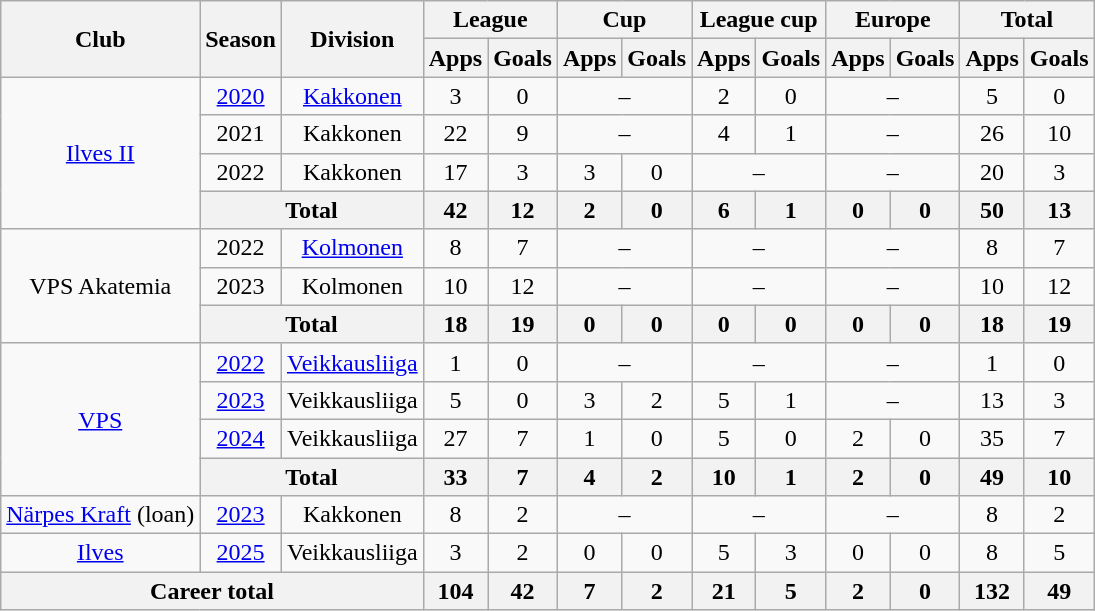<table class="wikitable" style="text-align:center">
<tr>
<th rowspan="2">Club</th>
<th rowspan="2">Season</th>
<th rowspan="2">Division</th>
<th colspan="2">League</th>
<th colspan="2">Cup</th>
<th colspan="2">League cup</th>
<th colspan="2">Europe</th>
<th colspan="2">Total</th>
</tr>
<tr>
<th>Apps</th>
<th>Goals</th>
<th>Apps</th>
<th>Goals</th>
<th>Apps</th>
<th>Goals</th>
<th>Apps</th>
<th>Goals</th>
<th>Apps</th>
<th>Goals</th>
</tr>
<tr>
<td rowspan=4><a href='#'>Ilves II</a></td>
<td><a href='#'>2020</a></td>
<td><a href='#'>Kakkonen</a></td>
<td>3</td>
<td>0</td>
<td colspan=2>–</td>
<td>2</td>
<td>0</td>
<td colspan=2>–</td>
<td>5</td>
<td>0</td>
</tr>
<tr>
<td>2021</td>
<td>Kakkonen</td>
<td>22</td>
<td>9</td>
<td colspan=2>–</td>
<td>4</td>
<td>1</td>
<td colspan=2>–</td>
<td>26</td>
<td>10</td>
</tr>
<tr>
<td>2022</td>
<td>Kakkonen</td>
<td>17</td>
<td>3</td>
<td>3</td>
<td>0</td>
<td colspan=2>–</td>
<td colspan=2>–</td>
<td>20</td>
<td>3</td>
</tr>
<tr>
<th colspan="2">Total</th>
<th>42</th>
<th>12</th>
<th>2</th>
<th>0</th>
<th>6</th>
<th>1</th>
<th>0</th>
<th>0</th>
<th>50</th>
<th>13</th>
</tr>
<tr>
<td rowspan=3>VPS Akatemia</td>
<td>2022</td>
<td><a href='#'>Kolmonen</a></td>
<td>8</td>
<td>7</td>
<td colspan=2>–</td>
<td colspan=2>–</td>
<td colspan=2>–</td>
<td>8</td>
<td>7</td>
</tr>
<tr>
<td>2023</td>
<td>Kolmonen</td>
<td>10</td>
<td>12</td>
<td colspan=2>–</td>
<td colspan=2>–</td>
<td colspan=2>–</td>
<td>10</td>
<td>12</td>
</tr>
<tr>
<th colspan="2">Total</th>
<th>18</th>
<th>19</th>
<th>0</th>
<th>0</th>
<th>0</th>
<th>0</th>
<th>0</th>
<th>0</th>
<th>18</th>
<th>19</th>
</tr>
<tr>
<td rowspan=4><a href='#'>VPS</a></td>
<td><a href='#'>2022</a></td>
<td><a href='#'>Veikkausliiga</a></td>
<td>1</td>
<td>0</td>
<td colspan=2>–</td>
<td colspan=2>–</td>
<td colspan=2>–</td>
<td>1</td>
<td>0</td>
</tr>
<tr>
<td><a href='#'>2023</a></td>
<td>Veikkausliiga</td>
<td>5</td>
<td>0</td>
<td>3</td>
<td>2</td>
<td>5</td>
<td>1</td>
<td colspan=2>–</td>
<td>13</td>
<td>3</td>
</tr>
<tr>
<td><a href='#'>2024</a></td>
<td>Veikkausliiga</td>
<td>27</td>
<td>7</td>
<td>1</td>
<td>0</td>
<td>5</td>
<td>0</td>
<td>2</td>
<td>0</td>
<td>35</td>
<td>7</td>
</tr>
<tr>
<th colspan="2">Total</th>
<th>33</th>
<th>7</th>
<th>4</th>
<th>2</th>
<th>10</th>
<th>1</th>
<th>2</th>
<th>0</th>
<th>49</th>
<th>10</th>
</tr>
<tr>
<td><a href='#'>Närpes Kraft</a> (loan)</td>
<td><a href='#'>2023</a></td>
<td>Kakkonen</td>
<td>8</td>
<td>2</td>
<td colspan=2>–</td>
<td colspan=2>–</td>
<td colspan=2>–</td>
<td>8</td>
<td>2</td>
</tr>
<tr>
<td><a href='#'>Ilves</a></td>
<td><a href='#'>2025</a></td>
<td>Veikkausliiga</td>
<td>3</td>
<td>2</td>
<td>0</td>
<td>0</td>
<td>5</td>
<td>3</td>
<td>0</td>
<td>0</td>
<td>8</td>
<td>5</td>
</tr>
<tr>
<th colspan="3">Career total</th>
<th>104</th>
<th>42</th>
<th>7</th>
<th>2</th>
<th>21</th>
<th>5</th>
<th>2</th>
<th>0</th>
<th>132</th>
<th>49</th>
</tr>
</table>
